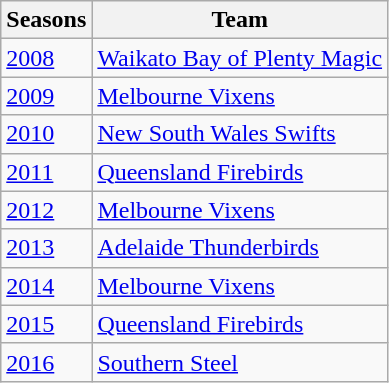<table class="wikitable sortable">
<tr>
<th>Seasons</th>
<th>Team</th>
</tr>
<tr>
<td><a href='#'>2008</a></td>
<td><a href='#'>Waikato Bay of Plenty Magic</a></td>
</tr>
<tr>
<td><a href='#'>2009</a></td>
<td><a href='#'>Melbourne Vixens</a></td>
</tr>
<tr>
<td><a href='#'>2010</a></td>
<td><a href='#'>New South Wales Swifts</a></td>
</tr>
<tr>
<td><a href='#'>2011</a></td>
<td><a href='#'>Queensland Firebirds</a></td>
</tr>
<tr>
<td><a href='#'>2012</a></td>
<td><a href='#'>Melbourne Vixens</a></td>
</tr>
<tr>
<td><a href='#'>2013</a></td>
<td><a href='#'>Adelaide Thunderbirds</a></td>
</tr>
<tr>
<td><a href='#'>2014</a></td>
<td><a href='#'>Melbourne Vixens</a></td>
</tr>
<tr>
<td><a href='#'>2015</a></td>
<td><a href='#'>Queensland Firebirds</a></td>
</tr>
<tr>
<td><a href='#'>2016</a></td>
<td><a href='#'>Southern Steel</a></td>
</tr>
</table>
